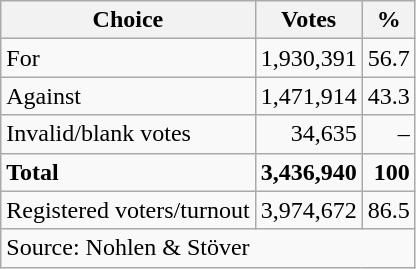<table class=wikitable style=text-align:right>
<tr>
<th>Choice</th>
<th>Votes</th>
<th>%</th>
</tr>
<tr>
<td align=left>For</td>
<td>1,930,391</td>
<td>56.7</td>
</tr>
<tr>
<td align=left>Against</td>
<td>1,471,914</td>
<td>43.3</td>
</tr>
<tr>
<td align=left>Invalid/blank votes</td>
<td>34,635</td>
<td>–</td>
</tr>
<tr>
<td align=left><strong>Total</strong></td>
<td><strong>3,436,940</strong></td>
<td><strong>100</strong></td>
</tr>
<tr>
<td align=left>Registered voters/turnout</td>
<td>3,974,672</td>
<td>86.5</td>
</tr>
<tr>
<td align=left colspan=3>Source: Nohlen & Stöver</td>
</tr>
</table>
